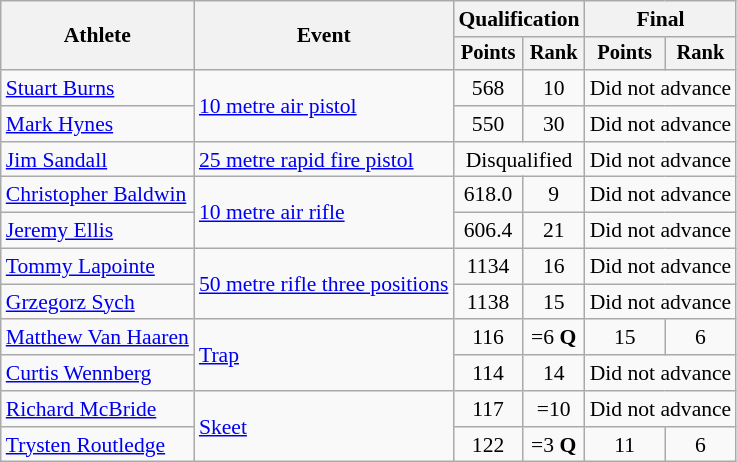<table class="wikitable" style="font-size:90%">
<tr>
<th rowspan=2>Athlete</th>
<th rowspan=2>Event</th>
<th colspan=2>Qualification</th>
<th colspan=2>Final</th>
</tr>
<tr style="font-size:95%">
<th>Points</th>
<th>Rank</th>
<th>Points</th>
<th>Rank</th>
</tr>
<tr align=center>
<td align=left><a href='#'>Stuart Burns</a></td>
<td align=left rowspan="2"><a href='#'>10 metre air pistol</a></td>
<td>568</td>
<td>10</td>
<td colspan=2>Did not advance</td>
</tr>
<tr align=center>
<td align=left><a href='#'>Mark Hynes</a></td>
<td>550</td>
<td>30</td>
<td colspan=2>Did not advance</td>
</tr>
<tr align=center>
<td align=left><a href='#'>Jim Sandall</a></td>
<td align=left><a href='#'>25 metre rapid fire pistol</a></td>
<td colspan=2>Disqualified</td>
<td colspan=2>Did not advance</td>
</tr>
<tr align=center>
<td align=left><a href='#'>Christopher Baldwin</a></td>
<td align=left rowspan="2"><a href='#'>10 metre air rifle</a></td>
<td>618.0</td>
<td>9</td>
<td colspan=2>Did not advance</td>
</tr>
<tr align=center>
<td align=left><a href='#'>Jeremy Ellis</a></td>
<td>606.4</td>
<td>21</td>
<td colspan=2>Did not advance</td>
</tr>
<tr align=center>
<td align=left><a href='#'>Tommy Lapointe</a></td>
<td align=left rowspan="2"><a href='#'>50 metre rifle three positions</a></td>
<td>1134</td>
<td>16</td>
<td colspan=2>Did not advance</td>
</tr>
<tr align=center>
<td align=left><a href='#'>Grzegorz Sych</a></td>
<td>1138</td>
<td>15</td>
<td colspan=2>Did not advance</td>
</tr>
<tr align=center>
<td align=left><a href='#'>Matthew Van Haaren</a></td>
<td align=left rowspan="2"><a href='#'>Trap</a></td>
<td>116</td>
<td>=6 <strong>Q</strong></td>
<td>15</td>
<td>6</td>
</tr>
<tr align=center>
<td align=left><a href='#'>Curtis Wennberg</a></td>
<td>114</td>
<td>14</td>
<td colspan=2>Did not advance</td>
</tr>
<tr align=center>
<td align=left><a href='#'>Richard McBride</a></td>
<td align=left rowspan="2"><a href='#'>Skeet</a></td>
<td>117</td>
<td>=10</td>
<td colspan=2>Did not advance</td>
</tr>
<tr align=center>
<td align=left><a href='#'>Trysten Routledge</a></td>
<td>122</td>
<td>=3 <strong>Q</strong></td>
<td>11</td>
<td>6</td>
</tr>
</table>
